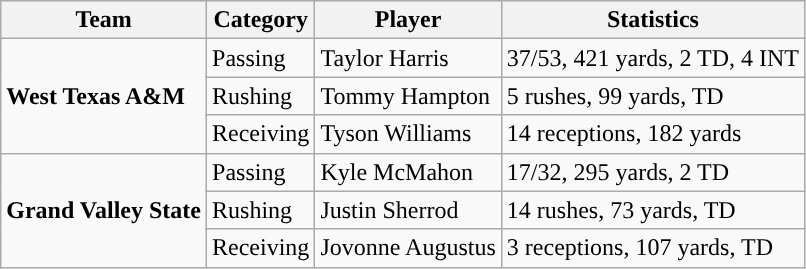<table class="wikitable" style="float: left;">
<tr>
<th>Team</th>
<th>Category</th>
<th>Player</th>
<th>Statistics</th>
</tr>
<tr>
<td rowspan=3><strong>West Texas A&M</strong></td>
<td>Passing</td>
<td>Taylor Harris</td>
<td>37/53, 421 yards, 2 TD, 4 INT</td>
</tr>
<tr>
<td>Rushing</td>
<td>Tommy Hampton</td>
<td>5 rushes, 99 yards, TD</td>
</tr>
<tr>
<td>Receiving</td>
<td>Tyson Williams</td>
<td>14 receptions, 182 yards</td>
</tr>
<tr>
<td rowspan=3><strong>Grand Valley State</strong></td>
<td>Passing</td>
<td>Kyle McMahon</td>
<td>17/32, 295 yards, 2 TD</td>
</tr>
<tr>
<td>Rushing</td>
<td>Justin Sherrod</td>
<td>14 rushes, 73 yards, TD</td>
</tr>
<tr>
<td>Receiving</td>
<td>Jovonne Augustus</td>
<td>3 receptions, 107 yards, TD</td>
</tr>
</table>
